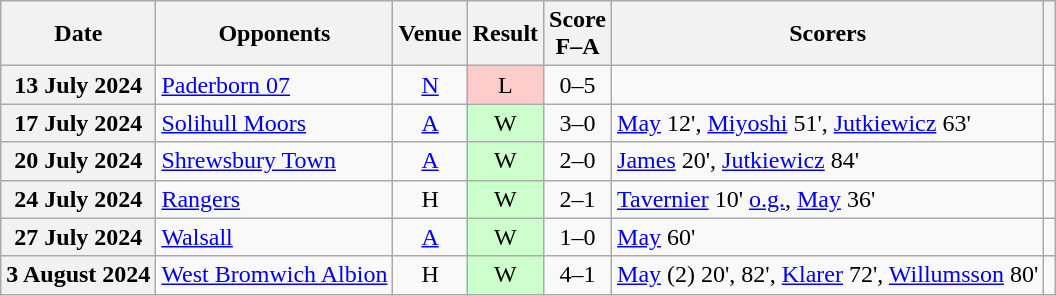<table class="wikitable sortable plainrowheaders" style=text-align:center>
<tr>
<th scope=col>Date</th>
<th scope=col>Opponents</th>
<th scope=col>Venue</th>
<th scope=col>Result</th>
<th scope=col>Score<br>F–A</th>
<th scope=col class=unsortable>Scorers</th>
<th scope=col class=unsortable></th>
</tr>
<tr>
<th scope=row>13 July 2024</th>
<td style=text-align:left><a href='#'>Paderborn 07</a></td>
<td><a href='#'>N</a></td>
<td style="background:#fcc;">L</td>
<td>0–5</td>
<td></td>
<td></td>
</tr>
<tr>
<th scope=row>17 July 2024</th>
<td style=text-align:left><a href='#'>Solihull Moors</a></td>
<td><a href='#'>A</a></td>
<td style="background:#cfc;">W</td>
<td>3–0</td>
<td style=text-align:left><a href='#'>May</a> 12', <a href='#'>Miyoshi</a> 51', <a href='#'>Jutkiewicz</a> 63'</td>
<td></td>
</tr>
<tr>
<th scope=row>20 July 2024</th>
<td style=text-align:left><a href='#'>Shrewsbury Town</a></td>
<td><a href='#'>A</a></td>
<td style="background:#cfc;">W</td>
<td>2–0</td>
<td style=text-align:left><a href='#'>James</a> 20', <a href='#'>Jutkiewicz</a> 84'</td>
<td></td>
</tr>
<tr>
<th scope=row>24 July 2024</th>
<td style=text-align:left><a href='#'>Rangers</a></td>
<td>H</td>
<td style="background:#cfc;">W</td>
<td>2–1</td>
<td style=text-align:left><a href='#'>Tavernier</a> 10' <a href='#'>o.g.</a>, <a href='#'>May</a> 36'</td>
<td></td>
</tr>
<tr>
<th scope=row>27 July 2024</th>
<td style=text-align:left><a href='#'>Walsall</a></td>
<td><a href='#'>A</a></td>
<td style="background:#cfc;">W</td>
<td>1–0</td>
<td style=text-align:left><a href='#'>May</a> 60'</td>
<td></td>
</tr>
<tr>
<th scope=row>3 August 2024</th>
<td style=text-align:left><a href='#'>West Bromwich Albion</a></td>
<td>H</td>
<td style="background:#cfc;">W</td>
<td>4–1</td>
<td style=text-align:left><a href='#'>May</a> (2) 20', 82', <a href='#'>Klarer</a> 72', <a href='#'>Willumsson</a> 80'</td>
<td></td>
</tr>
</table>
